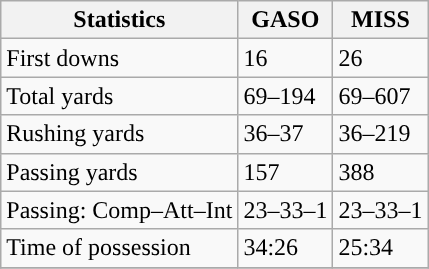<table class="wikitable" style="float: left;">
<tr>
<th>Statistics</th>
<th>GASO</th>
<th>MISS</th>
</tr>
<tr>
<td>First downs</td>
<td>16</td>
<td>26</td>
</tr>
<tr>
<td>Total yards</td>
<td>69–194</td>
<td>69–607</td>
</tr>
<tr>
<td>Rushing yards</td>
<td>36–37</td>
<td>36–219</td>
</tr>
<tr>
<td>Passing yards</td>
<td>157</td>
<td>388</td>
</tr>
<tr>
<td>Passing: Comp–Att–Int</td>
<td>23–33–1</td>
<td>23–33–1</td>
</tr>
<tr>
<td>Time of possession</td>
<td>34:26</td>
<td>25:34</td>
</tr>
<tr>
</tr>
</table>
